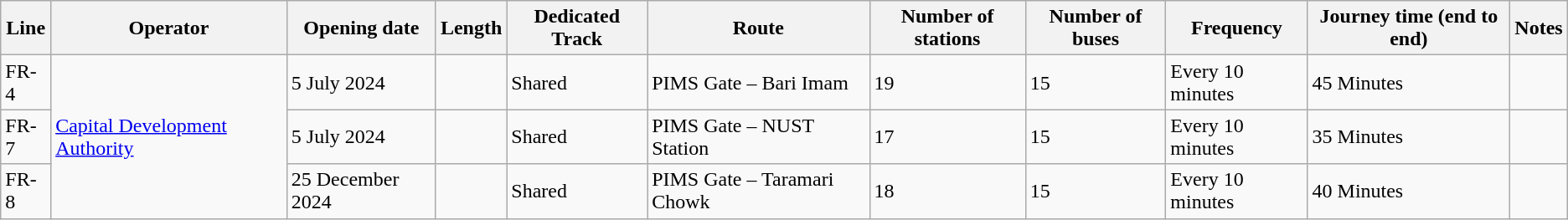<table class="wikitable">
<tr>
<th>Line</th>
<th>Operator</th>
<th>Opening date</th>
<th>Length</th>
<th>Dedicated Track</th>
<th>Route</th>
<th>Number of stations</th>
<th>Number of buses</th>
<th>Frequency</th>
<th>Journey time (end to end)</th>
<th>Notes</th>
</tr>
<tr>
<td>FR-4</td>
<td rowspan="3"><a href='#'>Capital Development Authority</a></td>
<td>5 July 2024</td>
<td></td>
<td>Shared</td>
<td>PIMS Gate – Bari Imam</td>
<td>19</td>
<td>15</td>
<td>Every 10 minutes</td>
<td>45 Minutes</td>
<td></td>
</tr>
<tr>
<td>FR-7</td>
<td>5 July 2024</td>
<td></td>
<td>Shared</td>
<td>PIMS Gate – NUST Station</td>
<td>17</td>
<td>15</td>
<td>Every 10 minutes</td>
<td>35 Minutes</td>
<td></td>
</tr>
<tr>
<td>FR-8</td>
<td>25 December 2024</td>
<td></td>
<td>Shared</td>
<td>PIMS Gate – Taramari Chowk</td>
<td>18</td>
<td>15</td>
<td>Every 10 minutes</td>
<td>40 Minutes</td>
<td></td>
</tr>
</table>
